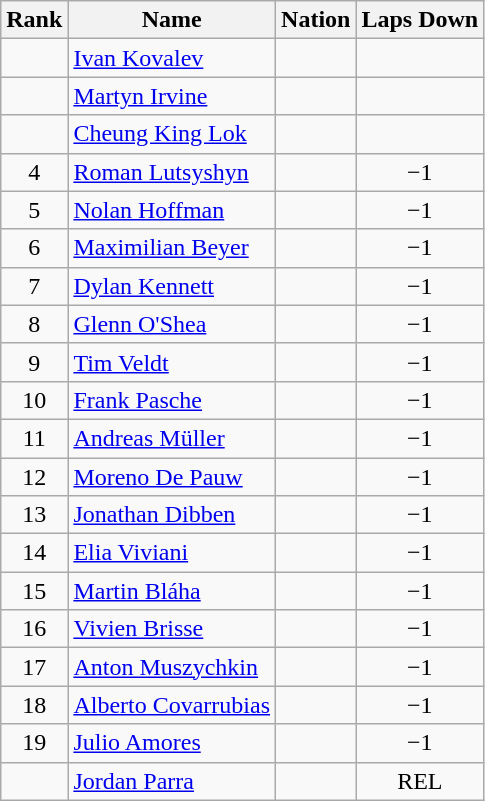<table class="wikitable sortable" style="text-align:center">
<tr>
<th>Rank</th>
<th>Name</th>
<th>Nation</th>
<th>Laps Down</th>
</tr>
<tr>
<td></td>
<td align=left><a href='#'>Ivan Kovalev</a></td>
<td align=left></td>
<td></td>
</tr>
<tr>
<td></td>
<td align=left><a href='#'>Martyn Irvine</a></td>
<td align=left></td>
<td></td>
</tr>
<tr>
<td></td>
<td align=left><a href='#'>Cheung King Lok</a></td>
<td align=left></td>
<td></td>
</tr>
<tr>
<td>4</td>
<td align=left><a href='#'>Roman Lutsyshyn</a></td>
<td align=left></td>
<td>−1</td>
</tr>
<tr>
<td>5</td>
<td align=left><a href='#'>Nolan Hoffman</a></td>
<td align=left></td>
<td>−1</td>
</tr>
<tr>
<td>6</td>
<td align=left><a href='#'>Maximilian Beyer</a></td>
<td align=left></td>
<td>−1</td>
</tr>
<tr>
<td>7</td>
<td align=left><a href='#'>Dylan Kennett</a></td>
<td align=left></td>
<td>−1</td>
</tr>
<tr>
<td>8</td>
<td align=left><a href='#'>Glenn O'Shea</a></td>
<td align=left></td>
<td>−1</td>
</tr>
<tr>
<td>9</td>
<td align=left><a href='#'>Tim Veldt</a></td>
<td align=left></td>
<td>−1</td>
</tr>
<tr>
<td>10</td>
<td align=left><a href='#'>Frank Pasche</a></td>
<td align=left></td>
<td>−1</td>
</tr>
<tr>
<td>11</td>
<td align=left><a href='#'>Andreas Müller</a></td>
<td align=left></td>
<td>−1</td>
</tr>
<tr>
<td>12</td>
<td align=left><a href='#'>Moreno De Pauw</a></td>
<td align=left></td>
<td>−1</td>
</tr>
<tr>
<td>13</td>
<td align=left><a href='#'>Jonathan Dibben</a></td>
<td align=left></td>
<td>−1</td>
</tr>
<tr>
<td>14</td>
<td align=left><a href='#'>Elia Viviani</a></td>
<td align=left></td>
<td>−1</td>
</tr>
<tr>
<td>15</td>
<td align=left><a href='#'>Martin Bláha</a></td>
<td align=left></td>
<td>−1</td>
</tr>
<tr>
<td>16</td>
<td align=left><a href='#'>Vivien Brisse</a></td>
<td align=left></td>
<td>−1</td>
</tr>
<tr>
<td>17</td>
<td align=left><a href='#'>Anton Muszychkin</a></td>
<td align=left></td>
<td>−1</td>
</tr>
<tr>
<td>18</td>
<td align=left><a href='#'>Alberto Covarrubias</a></td>
<td align=left></td>
<td>−1</td>
</tr>
<tr>
<td>19</td>
<td align=left><a href='#'>Julio Amores</a></td>
<td align=left></td>
<td>−1</td>
</tr>
<tr>
<td></td>
<td align=left><a href='#'>Jordan Parra</a></td>
<td align=left></td>
<td>REL</td>
</tr>
</table>
